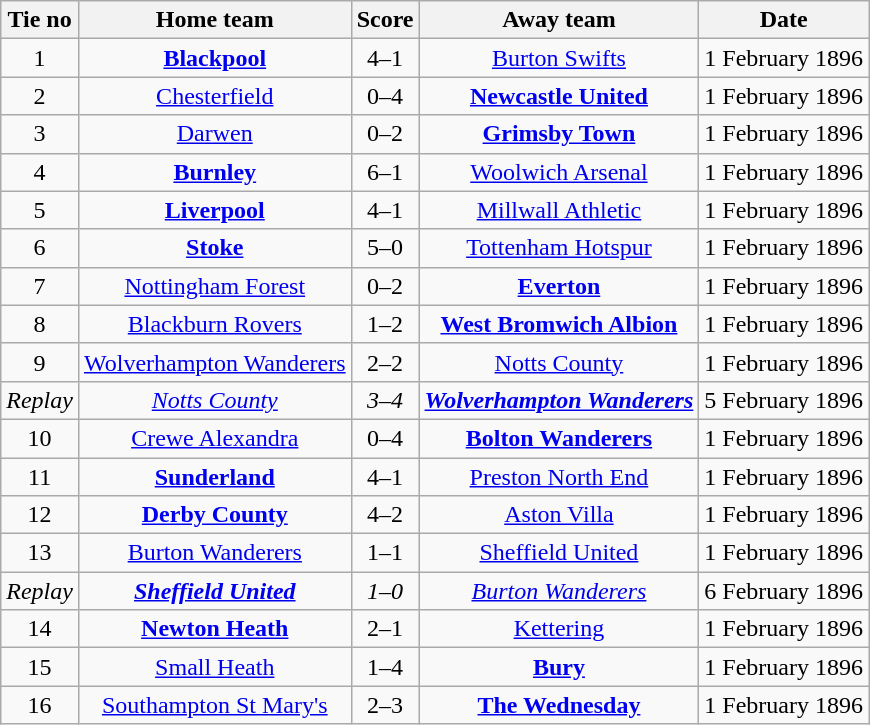<table class="wikitable" style="text-align: center">
<tr>
<th>Tie no</th>
<th>Home team</th>
<th>Score</th>
<th>Away team</th>
<th>Date</th>
</tr>
<tr>
<td>1</td>
<td><strong><a href='#'>Blackpool</a></strong></td>
<td>4–1</td>
<td><a href='#'>Burton Swifts</a></td>
<td>1 February 1896</td>
</tr>
<tr>
<td>2</td>
<td><a href='#'>Chesterfield</a></td>
<td>0–4</td>
<td><strong><a href='#'>Newcastle United</a></strong></td>
<td>1 February 1896</td>
</tr>
<tr>
<td>3</td>
<td><a href='#'>Darwen</a></td>
<td>0–2</td>
<td><strong><a href='#'>Grimsby Town</a></strong></td>
<td>1 February 1896</td>
</tr>
<tr>
<td>4</td>
<td><strong><a href='#'>Burnley</a></strong></td>
<td>6–1</td>
<td><a href='#'>Woolwich Arsenal</a></td>
<td>1 February 1896</td>
</tr>
<tr>
<td>5</td>
<td><strong><a href='#'>Liverpool</a></strong></td>
<td>4–1</td>
<td><a href='#'>Millwall Athletic</a></td>
<td>1 February 1896</td>
</tr>
<tr>
<td>6</td>
<td><strong><a href='#'>Stoke</a></strong></td>
<td>5–0</td>
<td><a href='#'>Tottenham Hotspur</a></td>
<td>1 February 1896</td>
</tr>
<tr>
<td>7</td>
<td><a href='#'>Nottingham Forest</a></td>
<td>0–2</td>
<td><strong><a href='#'>Everton</a></strong></td>
<td>1 February 1896</td>
</tr>
<tr>
<td>8</td>
<td><a href='#'>Blackburn Rovers</a></td>
<td>1–2</td>
<td><strong><a href='#'>West Bromwich Albion</a></strong></td>
<td>1 February 1896</td>
</tr>
<tr>
<td>9</td>
<td><a href='#'>Wolverhampton Wanderers</a></td>
<td>2–2</td>
<td><a href='#'>Notts County</a></td>
<td>1 February 1896</td>
</tr>
<tr>
<td><em>Replay</em></td>
<td><em><a href='#'>Notts County</a></em></td>
<td><em>3–4</em></td>
<td><strong><em><a href='#'>Wolverhampton Wanderers</a></em></strong></td>
<td>5 February 1896</td>
</tr>
<tr>
<td>10</td>
<td><a href='#'>Crewe Alexandra</a></td>
<td>0–4</td>
<td><strong><a href='#'>Bolton Wanderers</a></strong></td>
<td>1 February 1896</td>
</tr>
<tr>
<td>11</td>
<td><strong><a href='#'>Sunderland</a></strong></td>
<td>4–1</td>
<td><a href='#'>Preston North End</a></td>
<td>1 February 1896</td>
</tr>
<tr>
<td>12</td>
<td><strong><a href='#'>Derby County</a></strong></td>
<td>4–2</td>
<td><a href='#'>Aston Villa</a></td>
<td>1 February 1896</td>
</tr>
<tr>
<td>13</td>
<td><a href='#'>Burton Wanderers</a></td>
<td>1–1</td>
<td><a href='#'>Sheffield United</a></td>
<td>1 February 1896</td>
</tr>
<tr>
<td><em>Replay</em></td>
<td><strong><em><a href='#'>Sheffield United</a></em></strong></td>
<td><em>1–0</em></td>
<td><em><a href='#'>Burton Wanderers</a></em></td>
<td>6 February 1896</td>
</tr>
<tr>
<td>14</td>
<td><strong><a href='#'>Newton Heath</a></strong></td>
<td>2–1</td>
<td><a href='#'>Kettering</a></td>
<td>1 February 1896</td>
</tr>
<tr>
<td>15</td>
<td><a href='#'>Small Heath</a></td>
<td>1–4</td>
<td><strong><a href='#'>Bury</a></strong></td>
<td>1 February 1896</td>
</tr>
<tr>
<td>16</td>
<td><a href='#'>Southampton St Mary's</a></td>
<td>2–3</td>
<td><strong><a href='#'>The Wednesday</a></strong></td>
<td>1 February 1896</td>
</tr>
</table>
